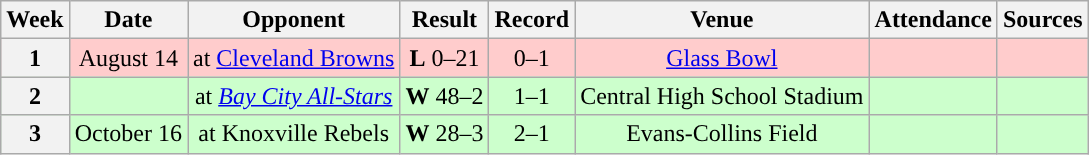<table class="wikitable" style="text-align:center">
<tr>
<th>Week</th>
<th>Date</th>
<th>Opponent</th>
<th>Result</th>
<th>Record</th>
<th>Venue</th>
<th>Attendance</th>
<th>Sources</th>
</tr>
<tr style="background:#fcc">
<th>1</th>
<td>August 14</td>
<td>at <a href='#'>Cleveland Browns</a></td>
<td><strong>L</strong> 0–21</td>
<td>0–1</td>
<td><a href='#'>Glass Bowl</a></td>
<td></td>
<td></td>
</tr>
<tr style="background:#cfc">
<th>2</th>
<td></td>
<td>at <em><a href='#'>Bay City All-Stars</a></em></td>
<td><strong>W</strong> 48–2</td>
<td>1–1</td>
<td>Central High School Stadium</td>
<td></td>
<td></td>
</tr>
<tr style="background:#cfc">
<th>3</th>
<td>October 16</td>
<td>at Knoxville Rebels</td>
<td><strong>W</strong> 28–3</td>
<td>2–1</td>
<td>Evans-Collins Field</td>
<td></td>
<td></td>
</tr>
</table>
